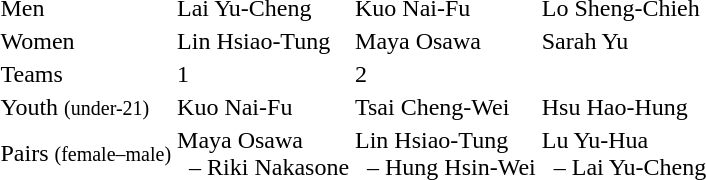<table>
<tr>
<td>Men</td>
<td> Lai Yu-Cheng</td>
<td> Kuo Nai-Fu</td>
<td> Lo Sheng-Chieh</td>
</tr>
<tr>
<td>Women</td>
<td> Lin Hsiao-Tung</td>
<td> Maya Osawa</td>
<td> Sarah Yu</td>
</tr>
<tr>
<td>Teams</td>
<td> 1 </td>
<td> 2 </td>
<td></td>
</tr>
<tr>
<td>Youth <small>(under-21)</small></td>
<td> Kuo Nai-Fu</td>
<td> Tsai Cheng-Wei</td>
<td> Hsu Hao-Hung</td>
</tr>
<tr>
<td>Pairs <small>(female–male)</small></td>
<td> Maya Osawa <br>  – Riki Nakasone</td>
<td> Lin Hsiao-Tung <br>  – Hung Hsin-Wei</td>
<td> Lu Yu-Hua <br>  – Lai Yu-Cheng</td>
</tr>
</table>
